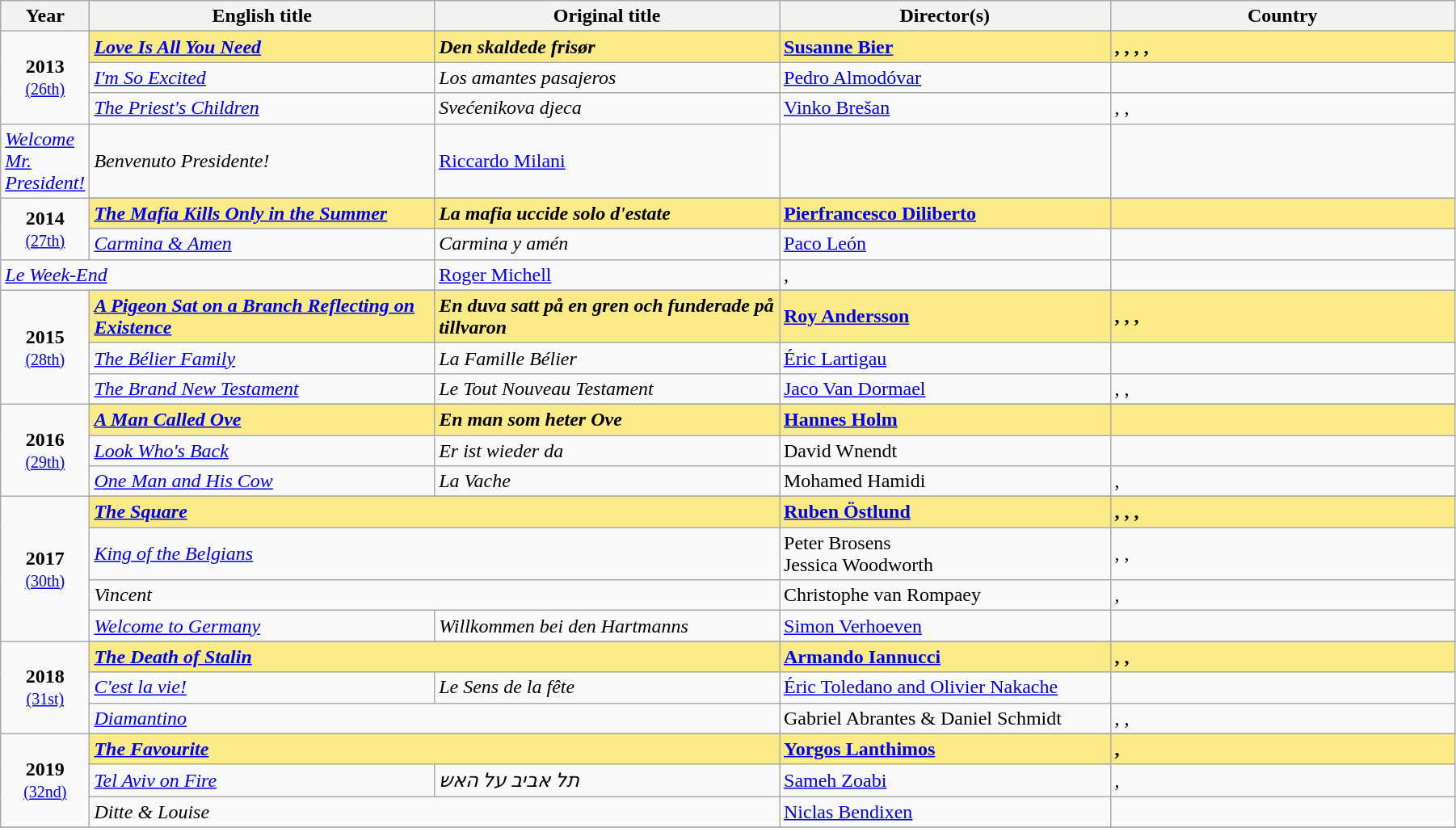<table class="wikitable" width="95%" cellpadding="5">
<tr>
<th width="5%">Year</th>
<th width="24%">English title</th>
<th width="24%">Original title</th>
<th width="23%">Director(s)</th>
<th width="24%">Country</th>
</tr>
<tr>
<td rowspan="5" align="center"><strong>2013</strong><br><small><a href='#'>(26th)</a></small><br></td>
</tr>
<tr>
</tr>
<tr style="background:#FAEB86">
<td><strong><em><a href='#'>Love Is All You Need</a></em></strong></td>
<td><strong><em>Den skaldede frisør</em></strong></td>
<td><strong><a href='#'>Susanne Bier</a></strong></td>
<td><strong>, , , , </strong></td>
</tr>
<tr>
<td><em><a href='#'>I'm So Excited</a></em></td>
<td><em>Los amantes pasajeros</em></td>
<td><a href='#'>Pedro Almodóvar</a></td>
<td></td>
</tr>
<tr>
<td><em><a href='#'>The Priest's Children</a></em></td>
<td><em>Svećenikova djeca</em></td>
<td><a href='#'>Vinko Brešan</a></td>
<td>, , </td>
</tr>
<tr>
<td><em><a href='#'>Welcome Mr. President!</a></em></td>
<td><em>Benvenuto Presidente!</em></td>
<td><a href='#'>Riccardo Milani</a></td>
<td></td>
</tr>
<tr>
<td rowspan="4" align="center"><strong>2014</strong><br><small><a href='#'>(27th)</a></small><br></td>
</tr>
<tr>
</tr>
<tr style="background:#FAEB86">
<td><strong><em><a href='#'>The Mafia Kills Only in the Summer</a></em></strong></td>
<td><strong><em>La mafia uccide solo d'estate</em></strong></td>
<td><strong><a href='#'>Pierfrancesco Diliberto</a></strong></td>
<td><strong></strong></td>
</tr>
<tr>
<td><em><a href='#'>Carmina & Amen</a></em></td>
<td><em>Carmina y amén</em></td>
<td><a href='#'>Paco León</a></td>
<td></td>
</tr>
<tr>
<td colspan=2><em><a href='#'>Le Week-End</a></em></td>
<td><a href='#'>Roger Michell</a></td>
<td>, </td>
</tr>
<tr>
<td rowspan="4" align="center"><strong>2015</strong><br><small><a href='#'>(28th)</a></small><br></td>
</tr>
<tr style="background:#FAEB86">
<td><strong><em><a href='#'>A Pigeon Sat on a Branch Reflecting on Existence</a></em></strong></td>
<td><strong><em>En duva satt på en gren och funderade på tillvaron</em></strong></td>
<td><strong><a href='#'>Roy Andersson</a></strong></td>
<td><strong>, , , </strong></td>
</tr>
<tr>
<td><em><a href='#'>The Bélier Family</a></em></td>
<td><em>La Famille Bélier</em></td>
<td><a href='#'>Éric Lartigau</a></td>
<td></td>
</tr>
<tr>
<td><em><a href='#'>The Brand New Testament</a></em></td>
<td><em>Le Tout Nouveau Testament</em></td>
<td><a href='#'>Jaco Van Dormael</a></td>
<td>, , </td>
</tr>
<tr>
<td rowspan="4" align="center"><strong>2016</strong><br><small><a href='#'>(29th)</a></small><br></td>
</tr>
<tr style="background:#FAEB86">
<td><strong><em><a href='#'>A Man Called Ove</a></em></strong></td>
<td><strong><em>En man som heter Ove</em></strong></td>
<td><strong><a href='#'>Hannes Holm</a></strong></td>
<td><strong></strong></td>
</tr>
<tr>
<td><em><a href='#'>Look Who's Back</a></em></td>
<td><em>Er ist wieder da</em></td>
<td>David Wnendt</td>
<td></td>
</tr>
<tr>
<td><em><a href='#'>One Man and His Cow</a></em></td>
<td><em>La Vache</em></td>
<td>Mohamed Hamidi</td>
<td>, </td>
</tr>
<tr>
<td rowspan="5" align="center"><strong>2017</strong><br><small><a href='#'>(30th)</a></small><br></td>
</tr>
<tr style="background:#FAEB86">
<td colspan=2><strong><em><a href='#'>The Square</a></em></strong></td>
<td><strong><a href='#'>Ruben Östlund</a></strong></td>
<td><strong>, , , </strong></td>
</tr>
<tr>
<td colspan=2><em><a href='#'>King of the Belgians</a></em></td>
<td>Peter Brosens<br>Jessica Woodworth</td>
<td>, , </td>
</tr>
<tr>
<td colspan=2><em>Vincent</em></td>
<td>Christophe van Rompaey</td>
<td>, </td>
</tr>
<tr>
<td><em><a href='#'>Welcome to Germany</a></em></td>
<td><em>Willkommen bei den Hartmanns</em></td>
<td><a href='#'>Simon Verhoeven</a></td>
<td></td>
</tr>
<tr>
<td rowspan="4" align="center"><strong>2018</strong><br><small><a href='#'>(31st)</a></small><br></td>
</tr>
<tr style="background:#FAEB86">
<td colspan=2><strong><em><a href='#'>The Death of Stalin</a></em></strong></td>
<td><strong><a href='#'>Armando Iannucci</a></strong></td>
<td><strong>, , </strong></td>
</tr>
<tr>
<td><em><a href='#'>C'est la vie!</a></em></td>
<td><em>Le Sens de la fête</em></td>
<td><a href='#'>Éric Toledano and Olivier Nakache</a></td>
<td></td>
</tr>
<tr>
<td colspan=2><em><a href='#'>Diamantino</a></em></td>
<td>Gabriel Abrantes & Daniel Schmidt</td>
<td>, , </td>
</tr>
<tr>
<td rowspan="4" align="center"><strong>2019</strong><br><small><a href='#'>(32nd)</a></small><br></td>
</tr>
<tr style="background:#FAEB86">
<td colspan=2><strong><em><a href='#'>The Favourite</a></em></strong></td>
<td><strong><a href='#'>Yorgos Lanthimos</a></strong></td>
<td><strong>, </strong></td>
</tr>
<tr>
<td><em><a href='#'>Tel Aviv on Fire</a></em></td>
<td><em>תל אביב על האש</em></td>
<td><a href='#'>Sameh Zoabi</a></td>
<td>, </td>
</tr>
<tr>
<td colspan=2><em>Ditte & Louise</em></td>
<td><a href='#'>Niclas Bendixen</a></td>
<td></td>
</tr>
<tr>
</tr>
</table>
